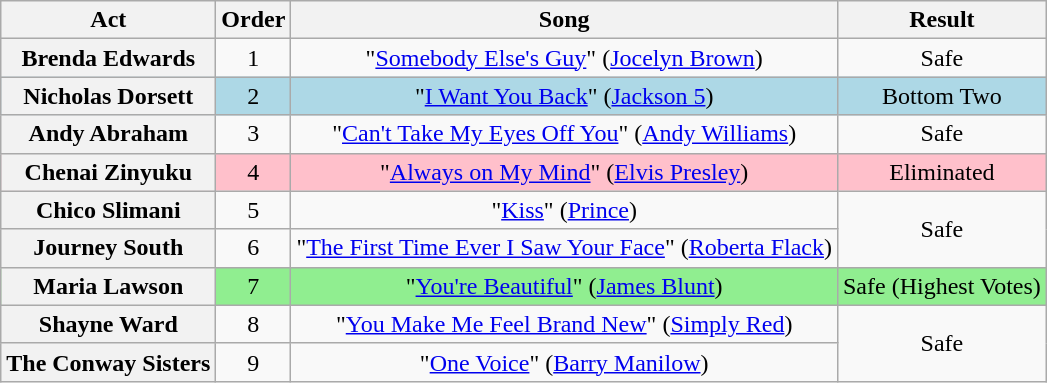<table class="wikitable plainrowheaders" style="text-align:center;">
<tr>
<th>Act</th>
<th>Order</th>
<th>Song</th>
<th>Result</th>
</tr>
<tr>
<th scope="row">Brenda Edwards</th>
<td>1</td>
<td>"<a href='#'>Somebody Else's Guy</a>" (<a href='#'>Jocelyn Brown</a>)</td>
<td>Safe</td>
</tr>
<tr style="background: lightblue">
<th scope="row">Nicholas Dorsett</th>
<td>2</td>
<td>"<a href='#'>I Want You Back</a>" (<a href='#'>Jackson 5</a>)</td>
<td>Bottom Two</td>
</tr>
<tr>
<th scope="row">Andy Abraham</th>
<td>3</td>
<td>"<a href='#'>Can't Take My Eyes Off You</a>" (<a href='#'>Andy Williams</a>)</td>
<td>Safe</td>
</tr>
<tr style="background: pink">
<th scope="row">Chenai Zinyuku</th>
<td>4</td>
<td>"<a href='#'>Always on My Mind</a>" (<a href='#'>Elvis Presley</a>)</td>
<td>Eliminated</td>
</tr>
<tr>
<th scope="row">Chico Slimani</th>
<td>5</td>
<td>"<a href='#'>Kiss</a>" (<a href='#'>Prince</a>)</td>
<td rowspan=2>Safe</td>
</tr>
<tr>
<th scope="row">Journey South</th>
<td>6</td>
<td>"<a href='#'>The First Time Ever I Saw Your Face</a>" (<a href='#'>Roberta Flack</a>)</td>
</tr>
<tr style="background:lightgreen;">
<th scope="row">Maria Lawson</th>
<td>7</td>
<td>"<a href='#'>You're Beautiful</a>" (<a href='#'>James Blunt</a>)</td>
<td>Safe (Highest Votes)</td>
</tr>
<tr>
<th scope="row">Shayne Ward</th>
<td>8</td>
<td>"<a href='#'>You Make Me Feel Brand New</a>" (<a href='#'>Simply Red</a>)</td>
<td rowspan=2>Safe</td>
</tr>
<tr>
<th scope="row">The Conway Sisters</th>
<td>9</td>
<td>"<a href='#'>One Voice</a>" (<a href='#'>Barry Manilow</a>)</td>
</tr>
</table>
